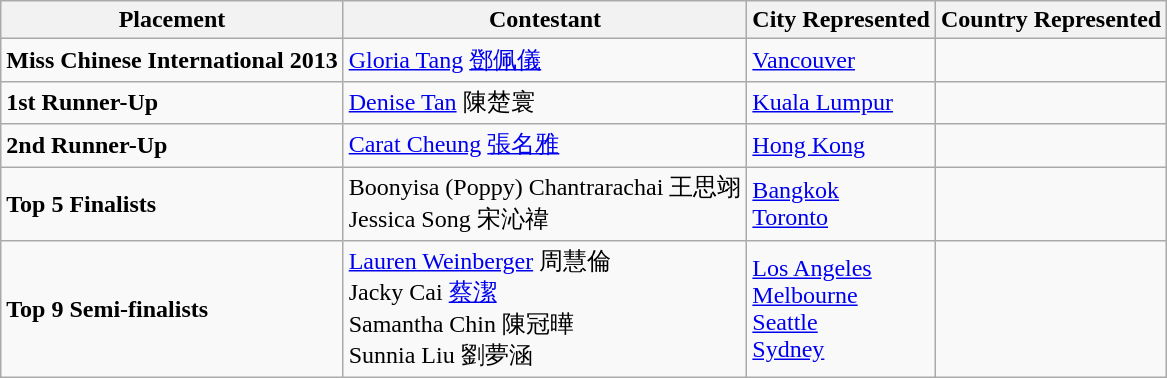<table class="wikitable" border="1">
<tr>
<th>Placement</th>
<th>Contestant</th>
<th>City Represented</th>
<th>Country Represented</th>
</tr>
<tr>
<td><strong>Miss Chinese International 2013</strong></td>
<td><a href='#'> Gloria Tang</a> <a href='#'>鄧佩儀</a></td>
<td><a href='#'>Vancouver</a></td>
<td></td>
</tr>
<tr>
<td><strong>1st Runner-Up</strong></td>
<td><a href='#'> Denise Tan</a> 陳楚寰</td>
<td><a href='#'>Kuala Lumpur</a></td>
<td></td>
</tr>
<tr>
<td><strong>2nd Runner-Up</strong></td>
<td><a href='#'>Carat Cheung</a> <a href='#'>張名雅</a></td>
<td><a href='#'>Hong Kong</a></td>
<td></td>
</tr>
<tr>
<td><strong>Top 5 Finalists</strong></td>
<td>Boonyisa (Poppy) Chantrarachai 王思翊<br>Jessica Song 宋沁禕</td>
<td><a href='#'>Bangkok</a><br><a href='#'>Toronto</a></td>
<td><br></td>
</tr>
<tr>
<td><strong>Top 9 Semi-finalists</strong></td>
<td><a href='#'>Lauren Weinberger</a> 周慧倫<br>Jacky Cai <a href='#'> 蔡潔</a> <br>Samantha Chin 陳冠曄<br>Sunnia Liu 劉夢涵</td>
<td><a href='#'>Los Angeles</a><br><a href='#'>Melbourne</a><br> <a href='#'>Seattle</a> <br><a href='#'>Sydney</a></td>
<td><br> <br><br></td>
</tr>
</table>
